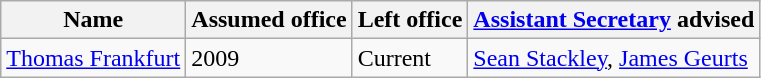<table class="wikitable">
<tr>
<th>Name</th>
<th>Assumed office</th>
<th>Left office</th>
<th><a href='#'>Assistant Secretary</a> advised</th>
</tr>
<tr>
<td><a href='#'>Thomas Frankfurt</a></td>
<td>2009</td>
<td>Current</td>
<td><a href='#'>Sean Stackley</a>, <a href='#'>James Geurts</a></td>
</tr>
</table>
